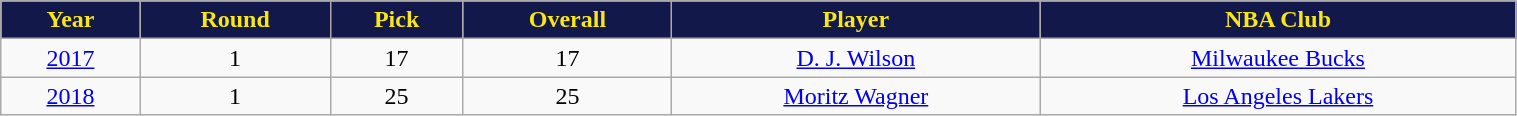<table class="wikitable" width="80%">
<tr align="center"  style="background:#121849;color:#F8E616;">
<td><strong>Year</strong></td>
<td><strong>Round</strong></td>
<td><strong>Pick</strong></td>
<td><strong>Overall</strong></td>
<td><strong>Player</strong></td>
<td><strong>NBA Club</strong></td>
</tr>
<tr align="center" bgcolor="">
<td><a href='#'>2017</a></td>
<td>1</td>
<td>17</td>
<td>17</td>
<td><a href='#'>D. J. Wilson</a></td>
<td><a href='#'>Milwaukee Bucks</a></td>
</tr>
<tr align="center" bgcolor="">
<td><a href='#'>2018</a></td>
<td>1</td>
<td>25</td>
<td>25</td>
<td><a href='#'>Moritz Wagner</a></td>
<td><a href='#'>Los Angeles Lakers</a></td>
</tr>
</table>
